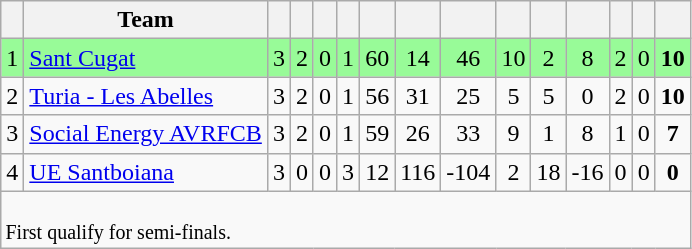<table class="wikitable" style="text-align:center;">
<tr>
<th></th>
<th>Team</th>
<th></th>
<th></th>
<th></th>
<th></th>
<th></th>
<th></th>
<th></th>
<th></th>
<th></th>
<th></th>
<th></th>
<th></th>
<th></th>
</tr>
<tr bgcolor=palegreen>
<td>1</td>
<td align="left"><a href='#'>Sant Cugat</a></td>
<td>3</td>
<td>2</td>
<td>0</td>
<td>1</td>
<td>60</td>
<td>14</td>
<td>46</td>
<td>10</td>
<td>2</td>
<td>8</td>
<td>2</td>
<td>0</td>
<td><strong>10</strong></td>
</tr>
<tr>
<td>2</td>
<td align="left"><a href='#'>Turia - Les Abelles</a></td>
<td>3</td>
<td>2</td>
<td>0</td>
<td>1</td>
<td>56</td>
<td>31</td>
<td>25</td>
<td>5</td>
<td>5</td>
<td>0</td>
<td>2</td>
<td>0</td>
<td><strong>10</strong></td>
</tr>
<tr>
<td>3</td>
<td align="left"><a href='#'>Social Energy AVRFCB</a></td>
<td>3</td>
<td>2</td>
<td>0</td>
<td>1</td>
<td>59</td>
<td>26</td>
<td>33</td>
<td>9</td>
<td>1</td>
<td>8</td>
<td>1</td>
<td>0</td>
<td><strong>7</strong></td>
</tr>
<tr>
<td>4</td>
<td align="left"><a href='#'>UE Santboiana</a></td>
<td>3</td>
<td>0</td>
<td>0</td>
<td>3</td>
<td>12</td>
<td>116</td>
<td>-104</td>
<td>2</td>
<td>18</td>
<td>-16</td>
<td>0</td>
<td>0</td>
<td><strong>0</strong></td>
</tr>
<tr | style="text-align:left;" |>
<td colspan="15" style="border:0px; font-size:smaller"><br><span>First</span> qualify for semi-finals.</td>
</tr>
</table>
